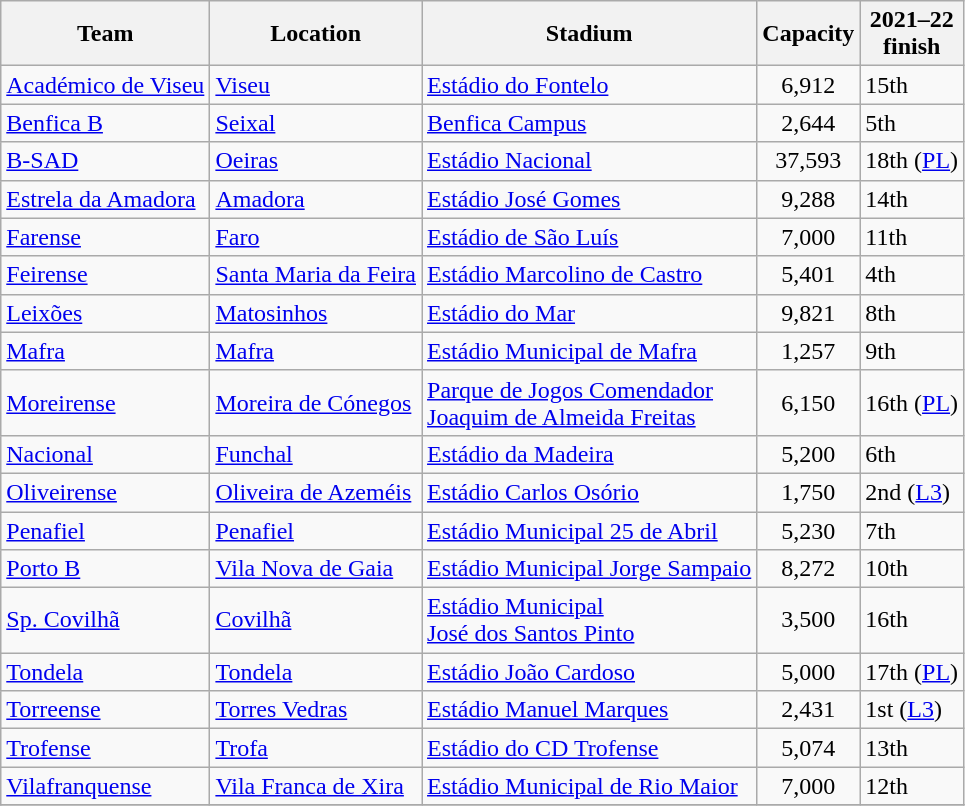<table class="wikitable sortable">
<tr>
<th>Team</th>
<th>Location</th>
<th>Stadium</th>
<th>Capacity</th>
<th data-sort-type="number">2021–22<br>finish</th>
</tr>
<tr>
<td><a href='#'>Académico de Viseu</a></td>
<td><a href='#'>Viseu</a></td>
<td><a href='#'>Estádio do Fontelo</a></td>
<td style="text-align:center;">6,912</td>
<td>15th</td>
</tr>
<tr>
<td><a href='#'>Benfica B</a></td>
<td><a href='#'>Seixal</a></td>
<td><a href='#'>Benfica Campus</a></td>
<td style="text-align:center;">2,644</td>
<td>5th</td>
</tr>
<tr>
<td><a href='#'>B-SAD</a></td>
<td><a href='#'>Oeiras</a></td>
<td><a href='#'>Estádio Nacional</a></td>
<td style="text-align:center;">37,593</td>
<td>18th (<a href='#'>PL</a>)</td>
</tr>
<tr>
<td><a href='#'>Estrela da Amadora</a></td>
<td><a href='#'>Amadora</a></td>
<td><a href='#'>Estádio José Gomes</a></td>
<td style="text-align:center;">9,288</td>
<td>14th</td>
</tr>
<tr>
<td><a href='#'>Farense</a></td>
<td><a href='#'>Faro</a></td>
<td><a href='#'>Estádio de São Luís</a></td>
<td style="text-align:center;">7,000</td>
<td>11th</td>
</tr>
<tr>
<td><a href='#'>Feirense</a></td>
<td><a href='#'>Santa Maria da Feira</a></td>
<td><a href='#'>Estádio Marcolino de Castro</a></td>
<td style="text-align:center;">5,401</td>
<td>4th</td>
</tr>
<tr>
<td><a href='#'>Leixões</a></td>
<td><a href='#'>Matosinhos</a></td>
<td><a href='#'>Estádio do Mar</a></td>
<td style="text-align:center;">9,821</td>
<td>8th</td>
</tr>
<tr>
<td><a href='#'>Mafra</a></td>
<td><a href='#'>Mafra</a></td>
<td><a href='#'>Estádio Municipal de Mafra</a></td>
<td style="text-align:center;">1,257</td>
<td>9th</td>
</tr>
<tr>
<td><a href='#'>Moreirense</a></td>
<td><a href='#'>Moreira de Cónegos</a></td>
<td><a href='#'>Parque de Jogos Comendador<br>Joaquim de Almeida Freitas</a></td>
<td style="text-align:center;">6,150</td>
<td>16th (<a href='#'>PL</a>)</td>
</tr>
<tr>
<td><a href='#'>Nacional</a></td>
<td> <a href='#'>Funchal</a></td>
<td><a href='#'>Estádio da Madeira</a></td>
<td style="text-align:center;">5,200</td>
<td>6th</td>
</tr>
<tr>
<td><a href='#'>Oliveirense</a></td>
<td><a href='#'>Oliveira de Azeméis</a></td>
<td><a href='#'>Estádio Carlos Osório</a></td>
<td style="text-align:center;">1,750</td>
<td>2nd (<a href='#'>L3</a>)</td>
</tr>
<tr>
<td><a href='#'>Penafiel</a></td>
<td><a href='#'>Penafiel</a></td>
<td><a href='#'>Estádio Municipal 25 de Abril</a></td>
<td style="text-align:center;">5,230</td>
<td>7th</td>
</tr>
<tr>
<td><a href='#'>Porto B</a></td>
<td><a href='#'>Vila Nova de Gaia</a></td>
<td><a href='#'>Estádio Municipal Jorge Sampaio</a></td>
<td style="text-align:center;">8,272</td>
<td>10th</td>
</tr>
<tr>
<td><a href='#'>Sp. Covilhã</a></td>
<td><a href='#'>Covilhã</a></td>
<td><a href='#'>Estádio Municipal<br>José dos Santos Pinto</a></td>
<td style="text-align:center;">3,500</td>
<td>16th</td>
</tr>
<tr>
<td><a href='#'>Tondela</a></td>
<td><a href='#'>Tondela</a></td>
<td><a href='#'>Estádio João Cardoso</a></td>
<td style="text-align:center;">5,000</td>
<td>17th (<a href='#'>PL</a>)</td>
</tr>
<tr>
<td><a href='#'>Torreense</a></td>
<td><a href='#'>Torres Vedras</a></td>
<td><a href='#'>Estádio Manuel Marques</a></td>
<td style="text-align:center;">2,431</td>
<td>1st (<a href='#'>L3</a>)</td>
</tr>
<tr>
<td><a href='#'>Trofense</a></td>
<td><a href='#'>Trofa</a></td>
<td><a href='#'>Estádio do CD Trofense</a></td>
<td style="text-align:center;">5,074</td>
<td>13th</td>
</tr>
<tr>
<td><a href='#'>Vilafranquense</a></td>
<td><a href='#'>Vila Franca de Xira</a></td>
<td><a href='#'>Estádio Municipal de Rio Maior</a></td>
<td style="text-align:center;">7,000</td>
<td>12th</td>
</tr>
<tr>
</tr>
</table>
